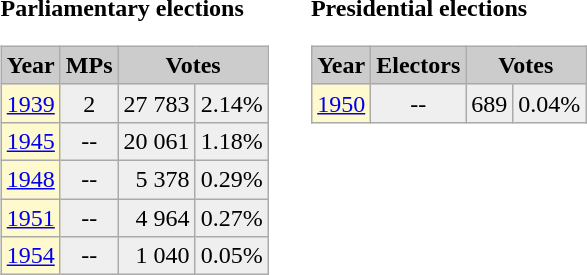<table>
<tr>
<td><strong>Parliamentary elections</strong><br><table class="wikitable">
<tr>
<th align="center" style=background:#cccccc>Year</th>
<th align="center" style=background:#cccccc>MPs</th>
<th align="center" style=background:#cccccc colspan=2>Votes</th>
</tr>
<tr style=background:#efefef align=center>
<td style="background:#fffacd;"><a href='#'>1939</a></td>
<td>2</td>
<td align=right>27 783</td>
<td>2.14%</td>
</tr>
<tr style=background:#efefef align=center>
<td style="background:#fffacd;"><a href='#'>1945</a></td>
<td>--</td>
<td align=right>20 061</td>
<td>1.18%</td>
</tr>
<tr style=background:#efefef align=center>
<td style="background:#fffacd;"><a href='#'>1948</a></td>
<td>--</td>
<td align=right>5 378</td>
<td>0.29%</td>
</tr>
<tr style=background:#efefef align=center>
<td style="background:#fffacd;"><a href='#'>1951</a></td>
<td>--</td>
<td align=right>4 964</td>
<td>0.27%</td>
</tr>
<tr style=background:#efefef align=center>
<td style="background:#fffacd;"><a href='#'>1954</a></td>
<td>--</td>
<td align=right>1 040</td>
<td>0.05%</td>
</tr>
</table>
</td>
<td> </td>
<td valign="top"><strong>Presidential elections</strong><br><table class="wikitable">
<tr>
<th align="center" style=background:#cccccc>Year</th>
<th align="center" style=background:#cccccc>Electors</th>
<th align="center" style=background:#cccccc colspan=2>Votes</th>
</tr>
<tr style=background:#efefef align=center>
<td style="background:#fffacd;"><a href='#'>1950</a></td>
<td>--</td>
<td>689</td>
<td>0.04%</td>
</tr>
</table>
</td>
</tr>
</table>
